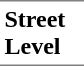<table border=0 cellspacing=0 cellpadding=3>
<tr>
<td style="border-bottom:solid 1px gray;border-top:solid 1px gray;" width=50 valign=top><strong>Street Level</strong></td>
</tr>
</table>
